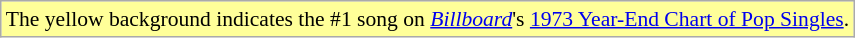<table class="wikitable" style="font-size:90%;">
<tr>
<td style="background-color:#FFFF99">The yellow background indicates the #1 song on <a href='#'><em>Billboard</em></a>'s <a href='#'>1973 Year-End Chart of Pop Singles</a>.</td>
</tr>
</table>
